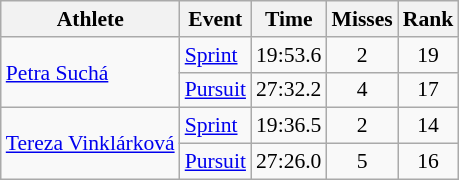<table class="wikitable" style="font-size:90%">
<tr>
<th>Athlete</th>
<th>Event</th>
<th>Time</th>
<th>Misses</th>
<th>Rank</th>
</tr>
<tr align=center>
<td align=left rowspan=2><a href='#'>Petra Suchá</a></td>
<td align=left><a href='#'>Sprint</a></td>
<td>19:53.6</td>
<td>2</td>
<td>19</td>
</tr>
<tr align=center>
<td align=left><a href='#'>Pursuit</a></td>
<td>27:32.2</td>
<td>4</td>
<td>17</td>
</tr>
<tr align=center>
<td align=left rowspan=2><a href='#'>Tereza Vinklárková</a></td>
<td align=left><a href='#'>Sprint</a></td>
<td>19:36.5</td>
<td>2</td>
<td>14</td>
</tr>
<tr align=center>
<td align=left><a href='#'>Pursuit</a></td>
<td>27:26.0</td>
<td>5</td>
<td>16</td>
</tr>
</table>
